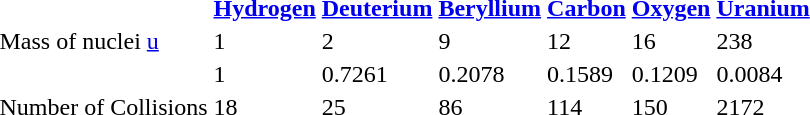<table class="table">
<tr>
<th></th>
<th><a href='#'>Hydrogen</a></th>
<th><a href='#'>Deuterium</a></th>
<th><a href='#'>Beryllium</a></th>
<th><a href='#'>Carbon</a></th>
<th><a href='#'>Oxygen</a></th>
<th><a href='#'>Uranium</a></th>
</tr>
<tr>
<td>Mass of nuclei <a href='#'>u</a></td>
<td>1</td>
<td>2</td>
<td>9</td>
<td>12</td>
<td>16</td>
<td>238</td>
</tr>
<tr>
<td></td>
<td>1</td>
<td>0.7261</td>
<td>0.2078</td>
<td>0.1589</td>
<td>0.1209</td>
<td>0.0084</td>
</tr>
<tr>
<td>Number of Collisions</td>
<td>18</td>
<td>25</td>
<td>86</td>
<td>114</td>
<td>150</td>
<td>2172</td>
</tr>
</table>
